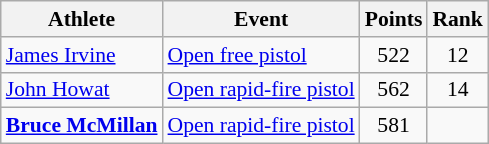<table class="wikitable" style="font-size:90%;">
<tr>
<th>Athlete</th>
<th>Event</th>
<th>Points</th>
<th>Rank</th>
</tr>
<tr align=center>
<td align=left><a href='#'>James Irvine</a></td>
<td align=left><a href='#'>Open free pistol</a></td>
<td>522</td>
<td>12</td>
</tr>
<tr align=center>
<td align=left><a href='#'>John Howat</a></td>
<td align=left><a href='#'>Open rapid-fire pistol</a></td>
<td>562</td>
<td>14</td>
</tr>
<tr align=center>
<td align=left><strong><a href='#'>Bruce McMillan</a></strong></td>
<td align=left><a href='#'>Open rapid-fire pistol</a></td>
<td>581</td>
<td></td>
</tr>
</table>
